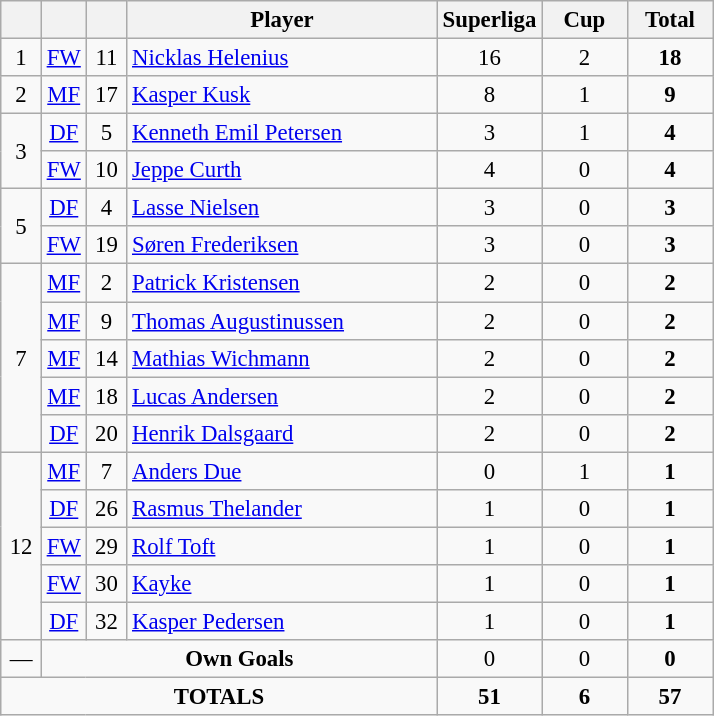<table class="wikitable sortable" style="font-size: 95%; text-align: center;">
<tr>
<th width=20></th>
<th width=20></th>
<th width=20></th>
<th width=200>Player</th>
<th width=50>Superliga</th>
<th width=50>Cup</th>
<th width=50>Total</th>
</tr>
<tr>
<td rowspan=1>1</td>
<td><a href='#'>FW</a></td>
<td>11</td>
<td align=left> <a href='#'>Nicklas Helenius</a></td>
<td>16</td>
<td>2</td>
<td><strong>18</strong></td>
</tr>
<tr>
<td rowspan=1>2</td>
<td><a href='#'>MF</a></td>
<td>17</td>
<td align=left> <a href='#'>Kasper Kusk</a></td>
<td>8</td>
<td>1</td>
<td><strong>9</strong></td>
</tr>
<tr>
<td rowspan=2>3</td>
<td><a href='#'>DF</a></td>
<td>5</td>
<td align=left> <a href='#'>Kenneth Emil Petersen</a></td>
<td>3</td>
<td>1</td>
<td><strong>4</strong></td>
</tr>
<tr>
<td><a href='#'>FW</a></td>
<td>10</td>
<td align=left> <a href='#'>Jeppe Curth</a></td>
<td>4</td>
<td>0</td>
<td><strong>4</strong></td>
</tr>
<tr>
<td rowspan=2>5</td>
<td><a href='#'>DF</a></td>
<td>4</td>
<td align=left> <a href='#'>Lasse Nielsen</a></td>
<td>3</td>
<td>0</td>
<td><strong>3</strong></td>
</tr>
<tr>
<td><a href='#'>FW</a></td>
<td>19</td>
<td align=left> <a href='#'>Søren Frederiksen</a></td>
<td>3</td>
<td>0</td>
<td><strong>3</strong></td>
</tr>
<tr>
<td rowspan=5>7</td>
<td><a href='#'>MF</a></td>
<td>2</td>
<td align=left> <a href='#'>Patrick Kristensen</a></td>
<td>2</td>
<td>0</td>
<td><strong>2</strong></td>
</tr>
<tr>
<td><a href='#'>MF</a></td>
<td>9</td>
<td align=left> <a href='#'>Thomas Augustinussen</a></td>
<td>2</td>
<td>0</td>
<td><strong>2</strong></td>
</tr>
<tr>
<td><a href='#'>MF</a></td>
<td>14</td>
<td align=left> <a href='#'>Mathias Wichmann</a></td>
<td>2</td>
<td>0</td>
<td><strong>2</strong></td>
</tr>
<tr>
<td><a href='#'>MF</a></td>
<td>18</td>
<td align=left> <a href='#'>Lucas Andersen</a></td>
<td>2</td>
<td>0</td>
<td><strong>2</strong></td>
</tr>
<tr>
<td><a href='#'>DF</a></td>
<td>20</td>
<td align=left> <a href='#'>Henrik Dalsgaard</a></td>
<td>2</td>
<td>0</td>
<td><strong>2</strong></td>
</tr>
<tr>
<td rowspan=5>12</td>
<td><a href='#'>MF</a></td>
<td>7</td>
<td align=left> <a href='#'>Anders Due</a></td>
<td>0</td>
<td>1</td>
<td><strong>1</strong></td>
</tr>
<tr>
<td><a href='#'>DF</a></td>
<td>26</td>
<td align=left> <a href='#'>Rasmus Thelander</a></td>
<td>1</td>
<td>0</td>
<td><strong>1</strong></td>
</tr>
<tr>
<td><a href='#'>FW</a></td>
<td>29</td>
<td align=left> <a href='#'>Rolf Toft</a></td>
<td>1</td>
<td>0</td>
<td><strong>1</strong></td>
</tr>
<tr>
<td><a href='#'>FW</a></td>
<td>30</td>
<td align=left> <a href='#'>Kayke</a></td>
<td>1</td>
<td>0</td>
<td><strong>1</strong></td>
</tr>
<tr>
<td><a href='#'>DF</a></td>
<td>32</td>
<td align=left> <a href='#'>Kasper Pedersen</a></td>
<td>1</td>
<td>0</td>
<td><strong>1</strong></td>
</tr>
<tr>
<td>—</td>
<td colspan="3"><strong>Own Goals</strong></td>
<td>0</td>
<td>0</td>
<td><strong>0</strong></td>
</tr>
<tr>
<td colspan="4"><strong>TOTALS</strong></td>
<td><strong>51</strong></td>
<td><strong>6</strong></td>
<td><strong>57</strong></td>
</tr>
</table>
